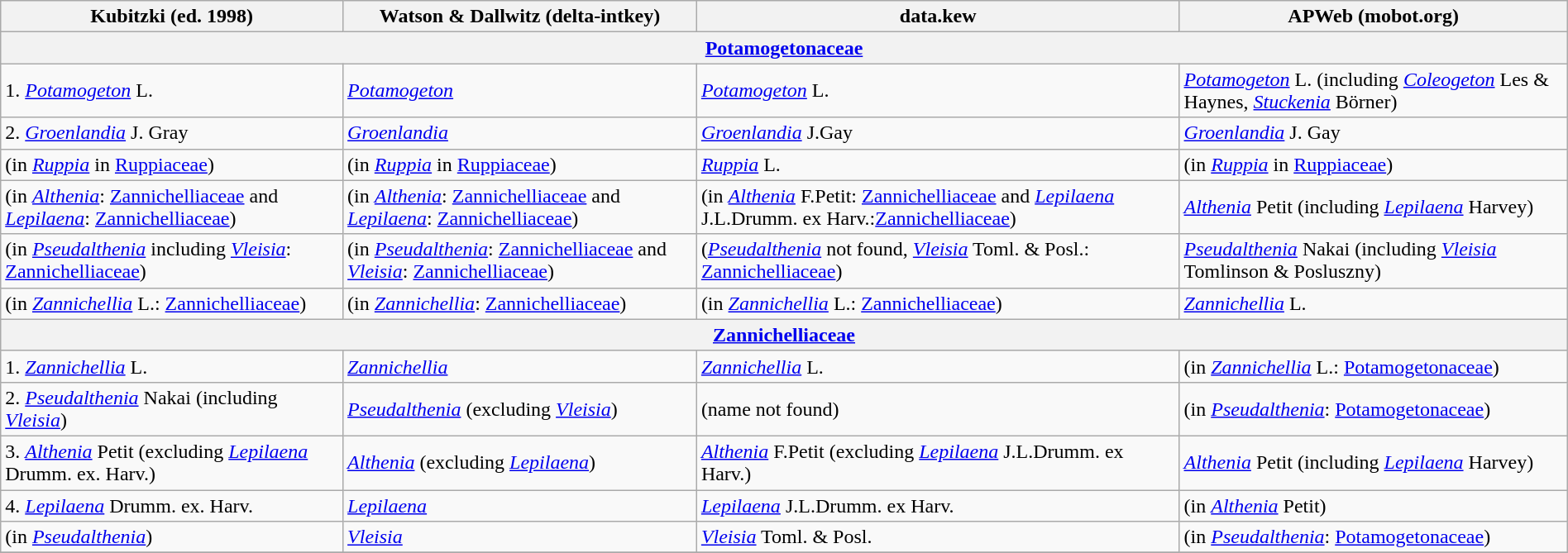<table class="wikitable"  style="margin:1em auto;">
<tr>
<th scope="col">Kubitzki (ed. 1998)</th>
<th scope="col">Watson & Dallwitz (delta-intkey)</th>
<th scope="col">data.kew</th>
<th scope="col">APWeb (mobot.org)</th>
</tr>
<tr>
<th colspan="4"><a href='#'>Potamogetonaceae</a></th>
</tr>
<tr>
<td>1. <em><a href='#'>Potamogeton</a></em> L.</td>
<td><em><a href='#'>Potamogeton</a></em></td>
<td><em><a href='#'>Potamogeton</a></em> L.</td>
<td><em><a href='#'>Potamogeton</a></em> L. (including <em><a href='#'>Coleogeton</a></em> Les & Haynes, <em><a href='#'>Stuckenia</a></em> Börner)</td>
</tr>
<tr>
<td>2. <em><a href='#'>Groenlandia</a></em> J. Gray</td>
<td><em><a href='#'>Groenlandia</a></em></td>
<td><em><a href='#'>Groenlandia</a></em> J.Gay</td>
<td><em><a href='#'>Groenlandia</a></em> J. Gay</td>
</tr>
<tr>
<td>(in <em><a href='#'>Ruppia</a></em> in <a href='#'>Ruppiaceae</a>)</td>
<td>(in <em><a href='#'>Ruppia</a></em> in <a href='#'>Ruppiaceae</a>)</td>
<td><em><a href='#'>Ruppia</a></em> L.</td>
<td>(in <em><a href='#'>Ruppia</a></em> in <a href='#'>Ruppiaceae</a>)</td>
</tr>
<tr>
<td>(in <em><a href='#'>Althenia</a></em>: <a href='#'>Zannichelliaceae</a> and <em><a href='#'>Lepilaena</a></em>: <a href='#'>Zannichelliaceae</a>)</td>
<td>(in <em><a href='#'>Althenia</a></em>: <a href='#'>Zannichelliaceae</a> and <em><a href='#'>Lepilaena</a></em>: <a href='#'>Zannichelliaceae</a>)</td>
<td>(in <em><a href='#'>Althenia</a></em> F.Petit: <a href='#'>Zannichelliaceae</a> and <em><a href='#'>Lepilaena</a></em> J.L.Drumm. ex Harv.:<a href='#'>Zannichelliaceae</a>)</td>
<td><em><a href='#'>Althenia</a></em> Petit (including <em><a href='#'>Lepilaena</a></em> Harvey)</td>
</tr>
<tr>
<td>(in <em><a href='#'>Pseudalthenia</a></em> including <em><a href='#'>Vleisia</a></em>: <a href='#'>Zannichelliaceae</a>)</td>
<td>(in <em><a href='#'>Pseudalthenia</a></em>: <a href='#'>Zannichelliaceae</a> and <em><a href='#'>Vleisia</a></em>: <a href='#'>Zannichelliaceae</a>)</td>
<td>(<em><a href='#'>Pseudalthenia</a></em> not found, <em><a href='#'>Vleisia</a></em> Toml. & Posl.: <a href='#'>Zannichelliaceae</a>)</td>
<td><em><a href='#'>Pseudalthenia</a></em> Nakai (including <em><a href='#'>Vleisia</a></em> Tomlinson & Posluszny)</td>
</tr>
<tr>
<td>(in <em><a href='#'>Zannichellia</a></em> L.: <a href='#'>Zannichelliaceae</a>)</td>
<td>(in <em><a href='#'>Zannichellia</a></em>: <a href='#'>Zannichelliaceae</a>)</td>
<td>(in <em><a href='#'>Zannichellia</a></em> L.: <a href='#'>Zannichelliaceae</a>)</td>
<td><em><a href='#'>Zannichellia</a></em> L.</td>
</tr>
<tr>
<th colspan="4"><a href='#'>Zannichelliaceae</a></th>
</tr>
<tr>
<td>1. <em><a href='#'>Zannichellia</a></em> L.</td>
<td><em><a href='#'>Zannichellia</a></em></td>
<td><em><a href='#'>Zannichellia</a></em> L.</td>
<td>(in <em><a href='#'>Zannichellia</a></em> L.: <a href='#'>Potamogetonaceae</a>)</td>
</tr>
<tr>
<td>2. <em><a href='#'>Pseudalthenia</a></em> Nakai (including <em><a href='#'>Vleisia</a></em>)</td>
<td><em><a href='#'>Pseudalthenia</a></em> (excluding <em><a href='#'>Vleisia</a></em>)</td>
<td>(name not found)</td>
<td>(in <em><a href='#'>Pseudalthenia</a></em>: <a href='#'>Potamogetonaceae</a>)</td>
</tr>
<tr>
<td>3. <em><a href='#'>Althenia</a></em> Petit (excluding <em><a href='#'>Lepilaena</a></em> Drumm. ex. Harv.)</td>
<td><em><a href='#'>Althenia</a></em> (excluding <em><a href='#'>Lepilaena</a></em>)</td>
<td><em><a href='#'>Althenia</a></em> F.Petit (excluding <em><a href='#'>Lepilaena</a></em> J.L.Drumm. ex Harv.)</td>
<td><em><a href='#'>Althenia</a></em> Petit (including <em><a href='#'>Lepilaena</a></em> Harvey)</td>
</tr>
<tr>
<td>4. <em><a href='#'>Lepilaena</a></em> Drumm. ex. Harv.</td>
<td><em><a href='#'>Lepilaena</a></em></td>
<td><em><a href='#'>Lepilaena</a></em> J.L.Drumm. ex Harv.</td>
<td>(in <em><a href='#'>Althenia</a></em> Petit)</td>
</tr>
<tr>
<td>(in <em><a href='#'>Pseudalthenia</a></em>)</td>
<td><em><a href='#'>Vleisia</a></em></td>
<td><em><a href='#'>Vleisia</a></em> Toml. & Posl.</td>
<td>(in <em><a href='#'>Pseudalthenia</a></em>: <a href='#'>Potamogetonaceae</a>)</td>
</tr>
<tr>
</tr>
</table>
